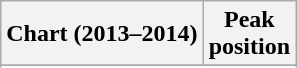<table class="wikitable sortable plainrowheaders" style="text-align:center;">
<tr>
<th scope="col">Chart (2013–2014)</th>
<th scope="col">Peak<br>position</th>
</tr>
<tr>
</tr>
<tr>
</tr>
<tr>
</tr>
<tr>
</tr>
<tr>
</tr>
<tr>
</tr>
<tr>
</tr>
</table>
